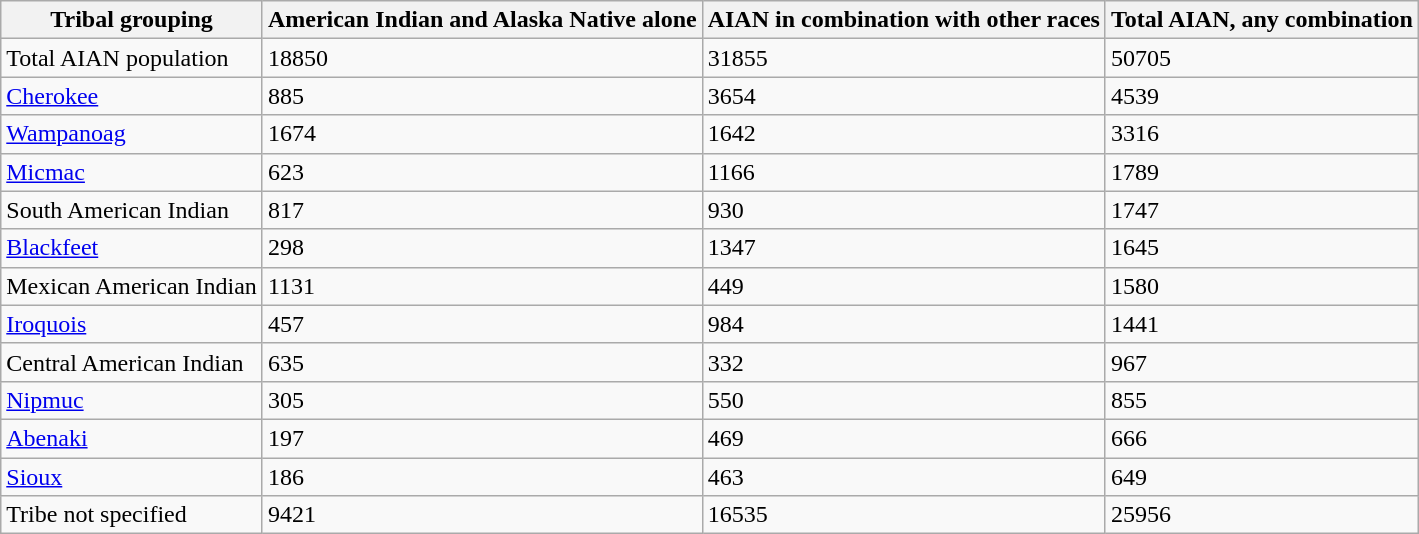<table class="wikitable sortable">
<tr>
<th>Tribal grouping</th>
<th>American Indian and Alaska Native alone</th>
<th>AIAN in combination with other races</th>
<th>Total AIAN, any combination</th>
</tr>
<tr>
<td>Total AIAN population</td>
<td>18850</td>
<td>31855</td>
<td>50705</td>
</tr>
<tr>
<td><a href='#'>Cherokee</a></td>
<td>885</td>
<td>3654</td>
<td>4539</td>
</tr>
<tr>
<td><a href='#'>Wampanoag</a></td>
<td>1674</td>
<td>1642</td>
<td>3316</td>
</tr>
<tr>
<td><a href='#'>Micmac</a></td>
<td>623</td>
<td>1166</td>
<td>1789</td>
</tr>
<tr>
<td>South American Indian</td>
<td>817</td>
<td>930</td>
<td>1747</td>
</tr>
<tr>
<td><a href='#'>Blackfeet</a></td>
<td>298</td>
<td>1347</td>
<td>1645</td>
</tr>
<tr>
<td>Mexican American Indian</td>
<td>1131</td>
<td>449</td>
<td>1580</td>
</tr>
<tr>
<td><a href='#'>Iroquois</a></td>
<td>457</td>
<td>984</td>
<td>1441</td>
</tr>
<tr>
<td>Central American Indian</td>
<td>635</td>
<td>332</td>
<td>967</td>
</tr>
<tr>
<td><a href='#'>Nipmuc</a></td>
<td>305</td>
<td>550</td>
<td>855</td>
</tr>
<tr>
<td><a href='#'>Abenaki</a></td>
<td>197</td>
<td>469</td>
<td>666</td>
</tr>
<tr>
<td><a href='#'>Sioux</a></td>
<td>186</td>
<td>463</td>
<td>649</td>
</tr>
<tr>
<td>Tribe not specified</td>
<td>9421</td>
<td>16535</td>
<td>25956</td>
</tr>
</table>
